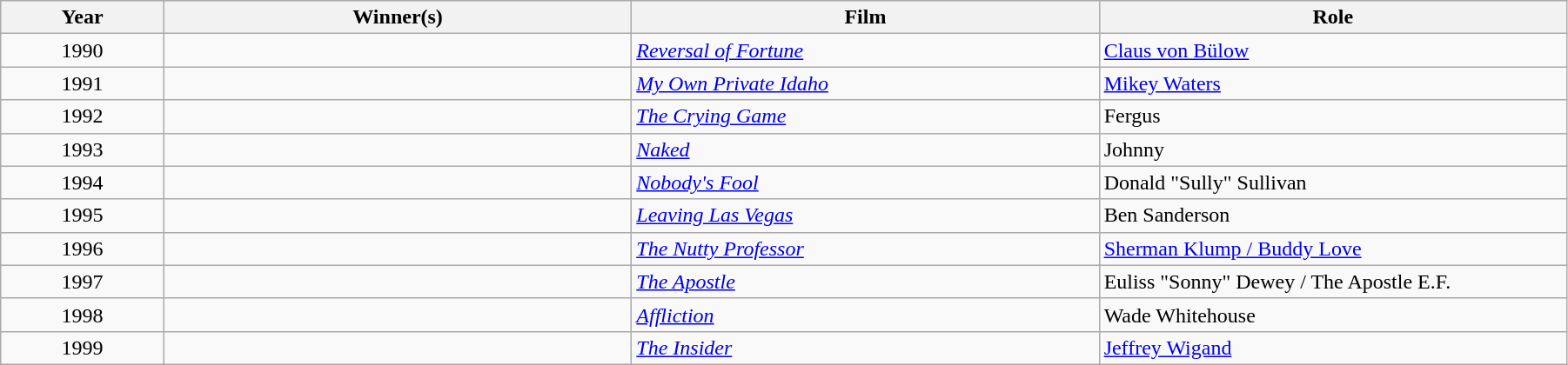<table class="wikitable" width="95%" cellpadding="5">
<tr>
<th width="100"><strong>Year</strong></th>
<th width="300"><strong>Winner(s)</strong></th>
<th width="300"><strong>Film</strong></th>
<th width="300"><strong>Role</strong></th>
</tr>
<tr>
<td style="text-align:center;">1990</td>
<td></td>
<td><em><a href='#'>Reversal of Fortune</a></em></td>
<td><a href='#'>Claus von Bülow</a></td>
</tr>
<tr>
<td style="text-align:center;">1991</td>
<td></td>
<td><em><a href='#'>My Own Private Idaho</a></em></td>
<td><a href='#'>Mikey Waters</a></td>
</tr>
<tr>
<td style="text-align:center;">1992</td>
<td></td>
<td><em><a href='#'>The Crying Game</a></em></td>
<td>Fergus</td>
</tr>
<tr>
<td style="text-align:center;">1993</td>
<td></td>
<td><em><a href='#'>Naked</a></em></td>
<td>Johnny</td>
</tr>
<tr>
<td style="text-align:center;">1994</td>
<td></td>
<td><em><a href='#'>Nobody's Fool</a></em></td>
<td>Donald "Sully" Sullivan</td>
</tr>
<tr>
<td style="text-align:center;">1995</td>
<td></td>
<td><em><a href='#'>Leaving Las Vegas</a></em></td>
<td>Ben Sanderson</td>
</tr>
<tr>
<td style="text-align:center;">1996</td>
<td></td>
<td><em><a href='#'>The Nutty Professor</a></em></td>
<td><a href='#'>Sherman Klump / Buddy Love</a></td>
</tr>
<tr>
<td style="text-align:center;">1997</td>
<td></td>
<td><em><a href='#'>The Apostle</a></em></td>
<td>Euliss "Sonny" Dewey / The Apostle E.F.</td>
</tr>
<tr>
<td style="text-align:center;">1998</td>
<td></td>
<td><em><a href='#'>Affliction</a></em></td>
<td>Wade Whitehouse</td>
</tr>
<tr>
<td style="text-align:center;">1999</td>
<td></td>
<td><em><a href='#'>The Insider</a></em></td>
<td><a href='#'>Jeffrey Wigand</a></td>
</tr>
</table>
